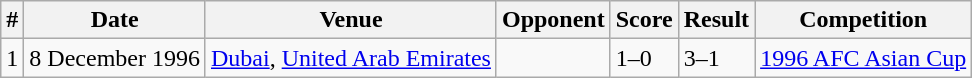<table class="wikitable">
<tr>
<th>#</th>
<th>Date</th>
<th>Venue</th>
<th>Opponent</th>
<th>Score</th>
<th>Result</th>
<th>Competition</th>
</tr>
<tr>
<td>1</td>
<td>8 December 1996</td>
<td><a href='#'>Dubai</a>, <a href='#'>United Arab Emirates</a></td>
<td></td>
<td>1–0</td>
<td>3–1</td>
<td><a href='#'>1996 AFC Asian Cup</a></td>
</tr>
</table>
